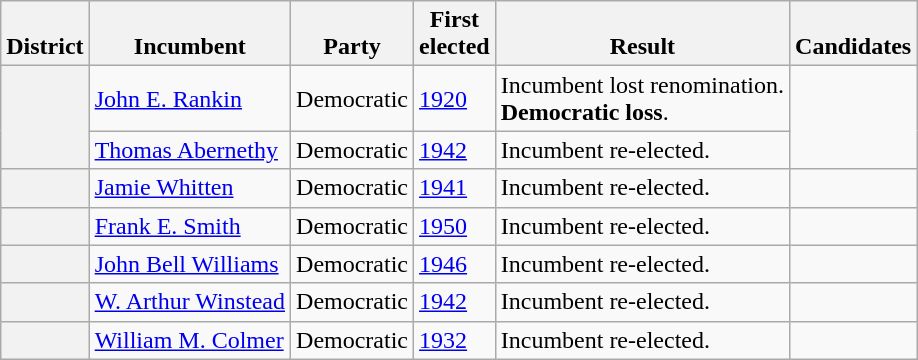<table class=wikitable>
<tr valign=bottom>
<th>District</th>
<th>Incumbent</th>
<th>Party</th>
<th>First<br>elected</th>
<th>Result</th>
<th>Candidates</th>
</tr>
<tr>
<th rowspan=2></th>
<td><a href='#'>John E. Rankin</a></td>
<td>Democratic</td>
<td><a href='#'>1920</a></td>
<td>Incumbent lost renomination.<br><strong>Democratic loss</strong>.</td>
<td rowspan=2></td>
</tr>
<tr>
<td><a href='#'>Thomas Abernethy</a><br></td>
<td>Democratic</td>
<td><a href='#'>1942</a></td>
<td>Incumbent re-elected.</td>
</tr>
<tr>
<th></th>
<td><a href='#'>Jamie Whitten</a></td>
<td>Democratic</td>
<td><a href='#'>1941</a></td>
<td>Incumbent re-elected.</td>
<td nowrap></td>
</tr>
<tr>
<th></th>
<td><a href='#'>Frank E. Smith</a></td>
<td>Democratic</td>
<td><a href='#'>1950</a></td>
<td>Incumbent re-elected.</td>
<td nowrap></td>
</tr>
<tr>
<th></th>
<td><a href='#'>John Bell Williams</a><br></td>
<td>Democratic</td>
<td><a href='#'>1946</a></td>
<td>Incumbent re-elected.</td>
<td nowrap></td>
</tr>
<tr>
<th></th>
<td><a href='#'>W. Arthur Winstead</a></td>
<td>Democratic</td>
<td><a href='#'>1942</a></td>
<td>Incumbent re-elected.</td>
<td nowrap></td>
</tr>
<tr>
<th></th>
<td><a href='#'>William M. Colmer</a></td>
<td>Democratic</td>
<td><a href='#'>1932</a></td>
<td>Incumbent re-elected.</td>
<td nowrap></td>
</tr>
</table>
